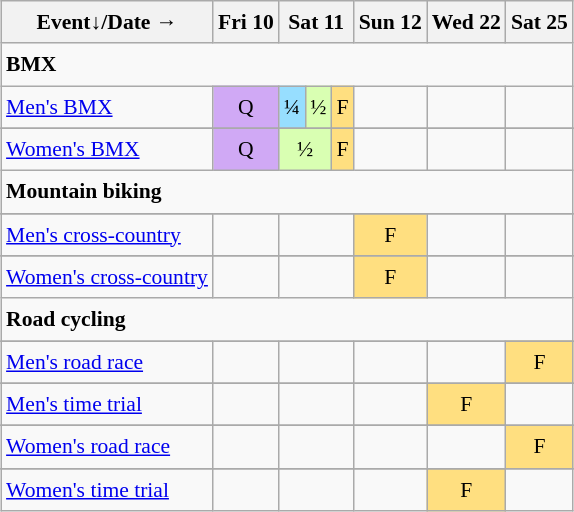<table class="wikitable" style="margin:0.5em auto; font-size:90%; line-height:1.5em;">
<tr style="text-align:center;">
<th>Event↓/Date →</th>
<th>Fri 10</th>
<th colspan="3">Sat 11</th>
<th>Sun 12</th>
<th>Wed 22</th>
<th>Sat 25</th>
</tr>
<tr>
<td colspan="10"><strong>BMX</strong></td>
</tr>
<tr style="text-align:center;">
<td style="text-align:left;"><a href='#'>Men's BMX</a></td>
<td style="background-color:#D0A9F5;">Q</td>
<td style="background-color:#97DEFF;">¼</td>
<td style="background-color:#D9FFB2;">½</td>
<td style="background-color:#FFDF80;">F</td>
<td></td>
<td></td>
<td></td>
</tr>
<tr>
</tr>
<tr style="text-align:center;">
<td style="text-align:left;"><a href='#'>Women's BMX</a></td>
<td style="background-color:#D0A9F5;">Q</td>
<td colspan="2" style="background-color:#D9FFB2;">½</td>
<td style="background-color:#FFDF80;">F</td>
<td></td>
<td></td>
<td></td>
</tr>
<tr>
<td colspan="10"><strong>Mountain biking</strong></td>
</tr>
<tr>
</tr>
<tr style="text-align:center;">
<td style="text-align:left;"><a href='#'>Men's cross-country</a></td>
<td></td>
<td colspan="3"></td>
<td style="background-color:#FFDF80;">F</td>
<td></td>
<td></td>
</tr>
<tr>
</tr>
<tr style="text-align:center;">
<td style="text-align:left;"><a href='#'>Women's cross-country</a></td>
<td></td>
<td colspan="3"></td>
<td style="background-color:#FFDF80;">F</td>
<td></td>
<td></td>
</tr>
<tr>
<td colspan="10"><strong>Road cycling</strong></td>
</tr>
<tr>
</tr>
<tr style="text-align:center;">
<td style="text-align:left;"><a href='#'>Men's road race</a></td>
<td></td>
<td colspan="3"></td>
<td></td>
<td></td>
<td style="background-color:#FFDF80;">F</td>
</tr>
<tr>
</tr>
<tr style="text-align:center;">
<td style="text-align:left;"><a href='#'>Men's time trial</a></td>
<td></td>
<td colspan="3"></td>
<td></td>
<td style="background-color:#FFDF80;">F</td>
<td></td>
</tr>
<tr>
</tr>
<tr style="text-align:center;">
<td style="text-align:left;"><a href='#'>Women's road race</a></td>
<td></td>
<td colspan="3"></td>
<td></td>
<td></td>
<td style="background-color:#FFDF80;">F</td>
</tr>
<tr>
</tr>
<tr style="text-align:center;">
<td style="text-align:left;"><a href='#'>Women's time trial</a></td>
<td></td>
<td colspan="3"></td>
<td></td>
<td style="background-color:#FFDF80;">F</td>
<td></td>
</tr>
</table>
